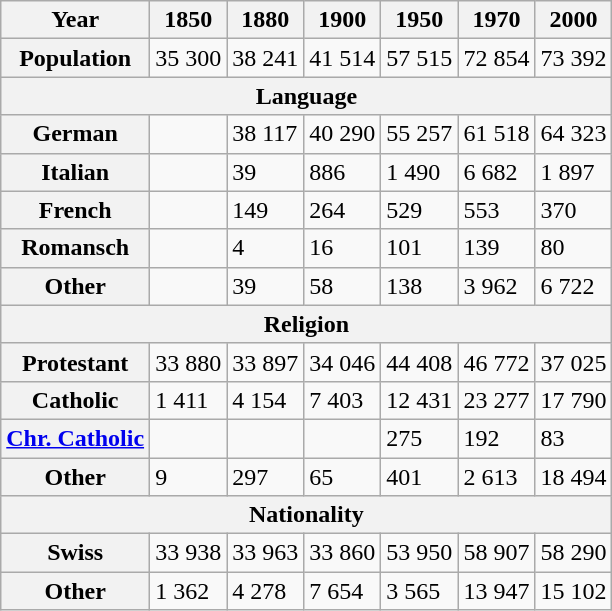<table class="wikitable">
<tr>
<th>Year</th>
<th>1850</th>
<th>1880</th>
<th>1900</th>
<th>1950</th>
<th>1970</th>
<th>2000</th>
</tr>
<tr>
<th>Population</th>
<td>35 300</td>
<td>38 241</td>
<td>41 514</td>
<td>57 515</td>
<td>72 854</td>
<td>73 392</td>
</tr>
<tr>
<th colspan=7>Language</th>
</tr>
<tr>
<th>German</th>
<td> </td>
<td>38 117</td>
<td>40 290</td>
<td>55 257</td>
<td>61 518</td>
<td>64 323</td>
</tr>
<tr>
<th>Italian</th>
<td> </td>
<td>39</td>
<td>886</td>
<td>1 490</td>
<td>6 682</td>
<td>1 897</td>
</tr>
<tr>
<th>French</th>
<td> </td>
<td>149</td>
<td>264</td>
<td>529</td>
<td>553</td>
<td>370</td>
</tr>
<tr>
<th>Romansch</th>
<td> </td>
<td>4</td>
<td>16</td>
<td>101</td>
<td>139</td>
<td>80</td>
</tr>
<tr>
<th>Other</th>
<td> </td>
<td>39</td>
<td>58</td>
<td>138</td>
<td>3 962</td>
<td>6 722</td>
</tr>
<tr>
<th colspan=7>Religion</th>
</tr>
<tr>
<th>Protestant</th>
<td>33 880</td>
<td>33 897</td>
<td>34 046</td>
<td>44 408</td>
<td>46 772</td>
<td>37 025</td>
</tr>
<tr>
<th>Catholic</th>
<td>1 411</td>
<td>4 154</td>
<td>7 403</td>
<td>12 431</td>
<td>23 277</td>
<td>17 790</td>
</tr>
<tr>
<th><a href='#'>Chr. Catholic</a></th>
<td> </td>
<td> </td>
<td> </td>
<td>275</td>
<td>192</td>
<td>83</td>
</tr>
<tr>
<th>Other</th>
<td>9</td>
<td>297</td>
<td>65</td>
<td>401</td>
<td>2 613</td>
<td>18 494</td>
</tr>
<tr>
<th colspan=7>Nationality</th>
</tr>
<tr>
<th>Swiss</th>
<td>33 938</td>
<td>33 963</td>
<td>33 860</td>
<td>53 950</td>
<td>58 907</td>
<td>58 290</td>
</tr>
<tr>
<th>Other</th>
<td>1 362</td>
<td>4 278</td>
<td>7 654</td>
<td>3 565</td>
<td>13 947</td>
<td>15 102</td>
</tr>
</table>
